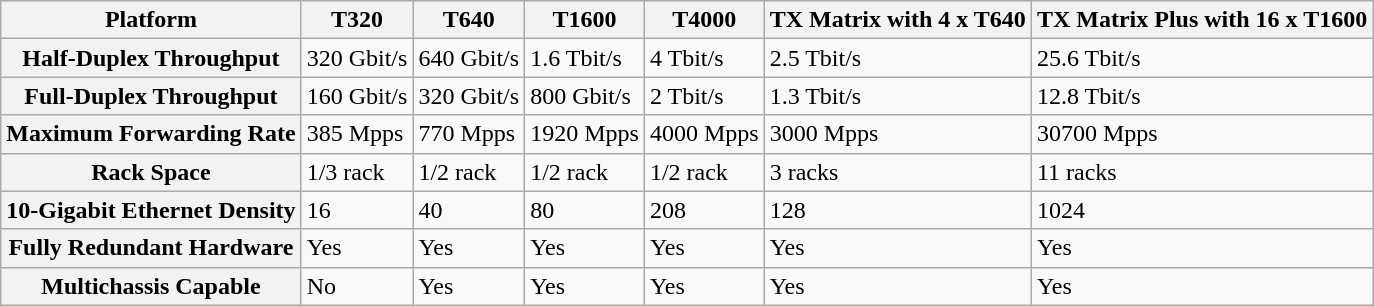<table class="wikitable">
<tr>
<th>Platform</th>
<th>T320</th>
<th>T640</th>
<th>T1600</th>
<th>T4000</th>
<th>TX Matrix with 4 x T640</th>
<th>TX Matrix Plus with 16 x T1600</th>
</tr>
<tr>
<th>Half-Duplex Throughput</th>
<td>320 Gbit/s</td>
<td>640 Gbit/s</td>
<td>1.6 Tbit/s</td>
<td>4 Tbit/s</td>
<td>2.5 Tbit/s</td>
<td>25.6 Tbit/s</td>
</tr>
<tr>
<th>Full-Duplex Throughput</th>
<td>160 Gbit/s</td>
<td>320 Gbit/s</td>
<td>800 Gbit/s</td>
<td>2 Tbit/s</td>
<td>1.3 Tbit/s</td>
<td>12.8 Tbit/s</td>
</tr>
<tr>
<th>Maximum Forwarding Rate</th>
<td>385 Mpps</td>
<td>770 Mpps</td>
<td>1920 Mpps</td>
<td>4000 Mpps</td>
<td>3000 Mpps</td>
<td>30700 Mpps</td>
</tr>
<tr>
<th>Rack Space</th>
<td>1/3 rack</td>
<td>1/2 rack</td>
<td>1/2 rack</td>
<td>1/2 rack</td>
<td>3 racks</td>
<td>11 racks</td>
</tr>
<tr>
<th>10-Gigabit Ethernet Density</th>
<td>16</td>
<td>40</td>
<td>80</td>
<td>208</td>
<td>128</td>
<td>1024</td>
</tr>
<tr>
<th>Fully Redundant Hardware</th>
<td>Yes</td>
<td>Yes</td>
<td>Yes</td>
<td>Yes</td>
<td>Yes</td>
<td>Yes</td>
</tr>
<tr>
<th>Multichassis Capable</th>
<td>No</td>
<td>Yes</td>
<td>Yes</td>
<td>Yes</td>
<td>Yes</td>
<td>Yes</td>
</tr>
</table>
